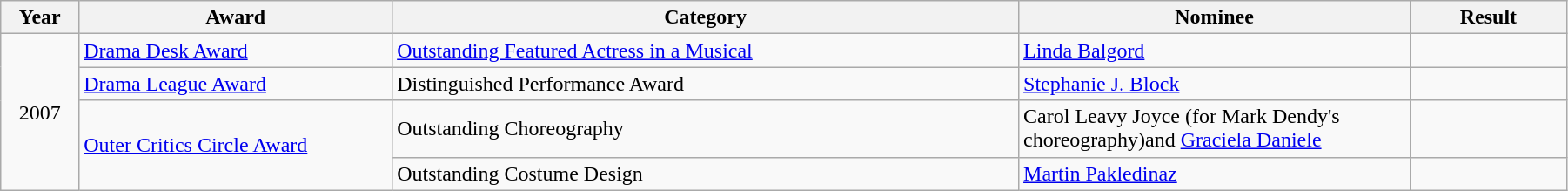<table class="wikitable" width="95%">
<tr>
<th width="5%">Year</th>
<th width="20%">Award</th>
<th width="40%">Category</th>
<th width="25%">Nominee</th>
<th width="10%">Result</th>
</tr>
<tr>
<td rowspan="4" align="center">2007</td>
<td><a href='#'>Drama Desk Award</a></td>
<td><a href='#'>Outstanding Featured Actress in a Musical</a></td>
<td><a href='#'>Linda Balgord</a></td>
<td></td>
</tr>
<tr>
<td><a href='#'>Drama League Award</a></td>
<td>Distinguished Performance Award</td>
<td><a href='#'>Stephanie J. Block</a></td>
<td></td>
</tr>
<tr>
<td rowspan="2"><a href='#'>Outer Critics Circle Award</a></td>
<td>Outstanding Choreography</td>
<td>Carol Leavy Joyce (for Mark Dendy's choreography)and <a href='#'>Graciela Daniele</a></td>
<td></td>
</tr>
<tr>
<td>Outstanding Costume Design</td>
<td><a href='#'>Martin Pakledinaz</a></td>
<td></td>
</tr>
</table>
